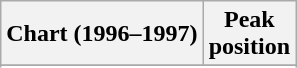<table class="wikitable sortable">
<tr>
<th align="left">Chart (1996–1997)</th>
<th align="center">Peak<br>position</th>
</tr>
<tr>
</tr>
<tr>
</tr>
</table>
